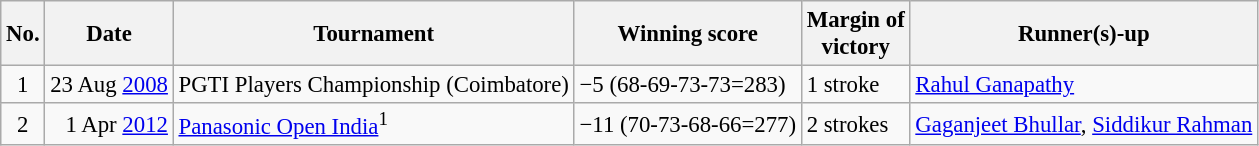<table class="wikitable" style="font-size:95%;">
<tr>
<th>No.</th>
<th>Date</th>
<th>Tournament</th>
<th>Winning score</th>
<th>Margin of<br>victory</th>
<th>Runner(s)-up</th>
</tr>
<tr>
<td align=center>1</td>
<td align=right>23 Aug <a href='#'>2008</a></td>
<td>PGTI Players Championship (Coimbatore)</td>
<td>−5 (68-69-73-73=283)</td>
<td>1 stroke</td>
<td> <a href='#'>Rahul Ganapathy</a></td>
</tr>
<tr>
<td align=center>2</td>
<td align=right>1 Apr <a href='#'>2012</a></td>
<td><a href='#'>Panasonic Open India</a><sup>1</sup></td>
<td>−11 (70-73-68-66=277)</td>
<td>2 strokes</td>
<td> <a href='#'>Gaganjeet Bhullar</a>,  <a href='#'>Siddikur Rahman</a></td>
</tr>
</table>
